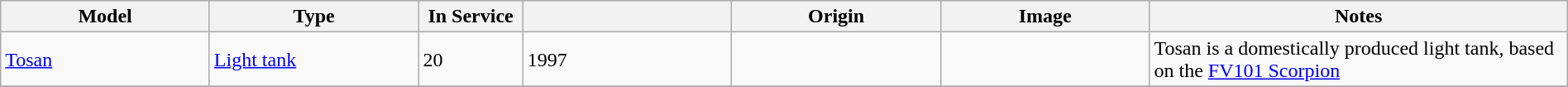<table class="wikitable" width="100%">
<tr>
<th width="10%">Model</th>
<th width="10%">Type</th>
<th width="5%">In Service</th>
<th width="10%"></th>
<th width="10%">Origin</th>
<th width="10%">Image</th>
<th width="20%">Notes</th>
</tr>
<tr>
<td><a href='#'>Tosan</a></td>
<td><a href='#'>Light tank</a></td>
<td>20</td>
<td>1997</td>
<td></td>
<td></td>
<td>Tosan is a domestically produced light tank, based on the <a href='#'>FV101 Scorpion</a></td>
</tr>
<tr>
</tr>
</table>
